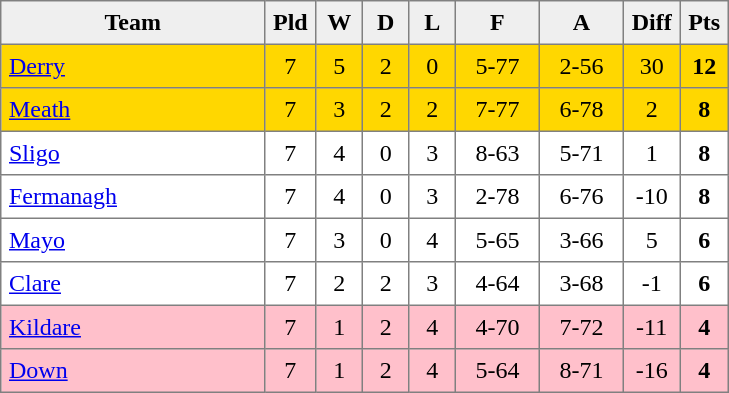<table style=border-collapse:collapse border=1 cellspacing=0 cellpadding=5>
<tr align=center bgcolor=#efefef>
<th width=165>Team</th>
<th width=20>Pld</th>
<th width=20>W</th>
<th width=20>D</th>
<th width=20>L</th>
<th width=45>F</th>
<th width=45>A</th>
<th width=20>Diff</th>
<th width=20>Pts</th>
</tr>
<tr align=center style= "background:gold;">
<td style="text-align:left"><a href='#'>Derry</a></td>
<td>7</td>
<td>5</td>
<td>2</td>
<td>0</td>
<td>5-77</td>
<td>2-56</td>
<td>30</td>
<td><strong>12</strong></td>
</tr>
<tr align=center style= "background:gold;">
<td style="text-align:left"><a href='#'>Meath</a></td>
<td>7</td>
<td>3</td>
<td>2</td>
<td>2</td>
<td>7-77</td>
<td>6-78</td>
<td>2</td>
<td><strong>8</strong></td>
</tr>
<tr align=center style= "">
<td style="text-align:left"><a href='#'>Sligo</a></td>
<td>7</td>
<td>4</td>
<td>0</td>
<td>3</td>
<td>8-63</td>
<td>5-71</td>
<td>1</td>
<td><strong>8</strong></td>
</tr>
<tr align=center style= "">
<td style="text-align:left"><a href='#'>Fermanagh</a></td>
<td>7</td>
<td>4</td>
<td>0</td>
<td>3</td>
<td>2-78</td>
<td>6-76</td>
<td>-10</td>
<td><strong>8</strong></td>
</tr>
<tr align=center style= "">
<td style="text-align:left"><a href='#'>Mayo</a></td>
<td>7</td>
<td>3</td>
<td>0</td>
<td>4</td>
<td>5-65</td>
<td>3-66</td>
<td>5</td>
<td><strong>6</strong></td>
</tr>
<tr align=center style= "">
<td style="text-align:left"><a href='#'>Clare</a></td>
<td>7</td>
<td>2</td>
<td>2</td>
<td>3</td>
<td>4-64</td>
<td>3-68</td>
<td>-1</td>
<td><strong>6</strong></td>
</tr>
<tr align=center style= "background:#FFC0CB">
<td style="text-align:left"><a href='#'>Kildare</a></td>
<td>7</td>
<td>1</td>
<td>2</td>
<td>4</td>
<td>4-70</td>
<td>7-72</td>
<td>-11</td>
<td><strong>4</strong></td>
</tr>
<tr align=center style= "background:#FFC0CB">
<td style="text-align:left"><a href='#'>Down</a></td>
<td>7</td>
<td>1</td>
<td>2</td>
<td>4</td>
<td>5-64</td>
<td>8-71</td>
<td>-16</td>
<td><strong>4</strong></td>
</tr>
</table>
